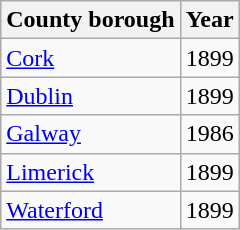<table class="wikitable">
<tr>
<th>County borough</th>
<th>Year</th>
</tr>
<tr>
<td><a href='#'>Cork</a></td>
<td>1899</td>
</tr>
<tr>
<td><a href='#'>Dublin</a></td>
<td>1899</td>
</tr>
<tr>
<td><a href='#'>Galway</a></td>
<td>1986</td>
</tr>
<tr>
<td><a href='#'>Limerick</a></td>
<td>1899</td>
</tr>
<tr>
<td><a href='#'>Waterford</a></td>
<td>1899</td>
</tr>
</table>
